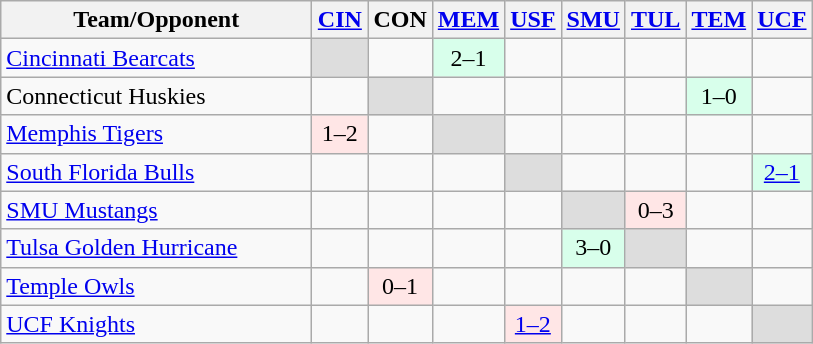<table class="wikitable" style="text-align: center">
<tr>
<th width="200">Team/Opponent</th>
<th width="30"><a href='#'>CIN</a></th>
<th width="30">CON</th>
<th width="30"><a href='#'>MEM</a></th>
<th width="30"><a href='#'>USF</a></th>
<th width="30"><a href='#'>SMU</a></th>
<th width="30"><a href='#'>TUL</a></th>
<th width="30"><a href='#'>TEM</a></th>
<th width="30"><a href='#'>UCF</a></th>
</tr>
<tr>
<td align=left><a href='#'>Cincinnati Bearcats</a></td>
<td style=background:#ddd;"></td>
<td></td>
<td bgcolor=#D8FFEB>2–1</td>
<td></td>
<td></td>
<td></td>
<td></td>
<td></td>
</tr>
<tr>
<td align=left>Connecticut Huskies</td>
<td></td>
<td style=background:#ddd;"></td>
<td></td>
<td></td>
<td></td>
<td></td>
<td bgcolor=#D8FFEB>1–0</td>
<td></td>
</tr>
<tr>
<td align=left><a href='#'>Memphis Tigers</a></td>
<td bgcolor=#FFE6E6>1–2</td>
<td></td>
<td style=background:#ddd;"></td>
<td></td>
<td></td>
<td></td>
<td></td>
<td></td>
</tr>
<tr>
<td align=left><a href='#'>South Florida Bulls</a></td>
<td></td>
<td></td>
<td></td>
<td style=background:#ddd;"></td>
<td></td>
<td></td>
<td></td>
<td bgcolor=#D8FFEB><a href='#'>2–1</a></td>
</tr>
<tr>
<td align=left><a href='#'>SMU Mustangs</a></td>
<td></td>
<td></td>
<td></td>
<td></td>
<td style=background:#ddd;"></td>
<td bgcolor=#FFE6E6>0–3</td>
<td></td>
<td></td>
</tr>
<tr>
<td align=left><a href='#'>Tulsa Golden Hurricane</a></td>
<td></td>
<td></td>
<td></td>
<td></td>
<td bgcolor=#D8FFEB>3–0</td>
<td style=background:#ddd;"></td>
<td></td>
<td></td>
</tr>
<tr>
<td align=left><a href='#'>Temple Owls</a></td>
<td></td>
<td bgcolor=#FFE6E6>0–1</td>
<td></td>
<td></td>
<td></td>
<td></td>
<td style=background:#ddd;"></td>
<td></td>
</tr>
<tr>
<td align=left><a href='#'>UCF Knights</a></td>
<td></td>
<td></td>
<td></td>
<td bgcolor=#FFE6E6><a href='#'>1–2</a></td>
<td></td>
<td></td>
<td></td>
<td style=background:#ddd;"></td>
</tr>
</table>
